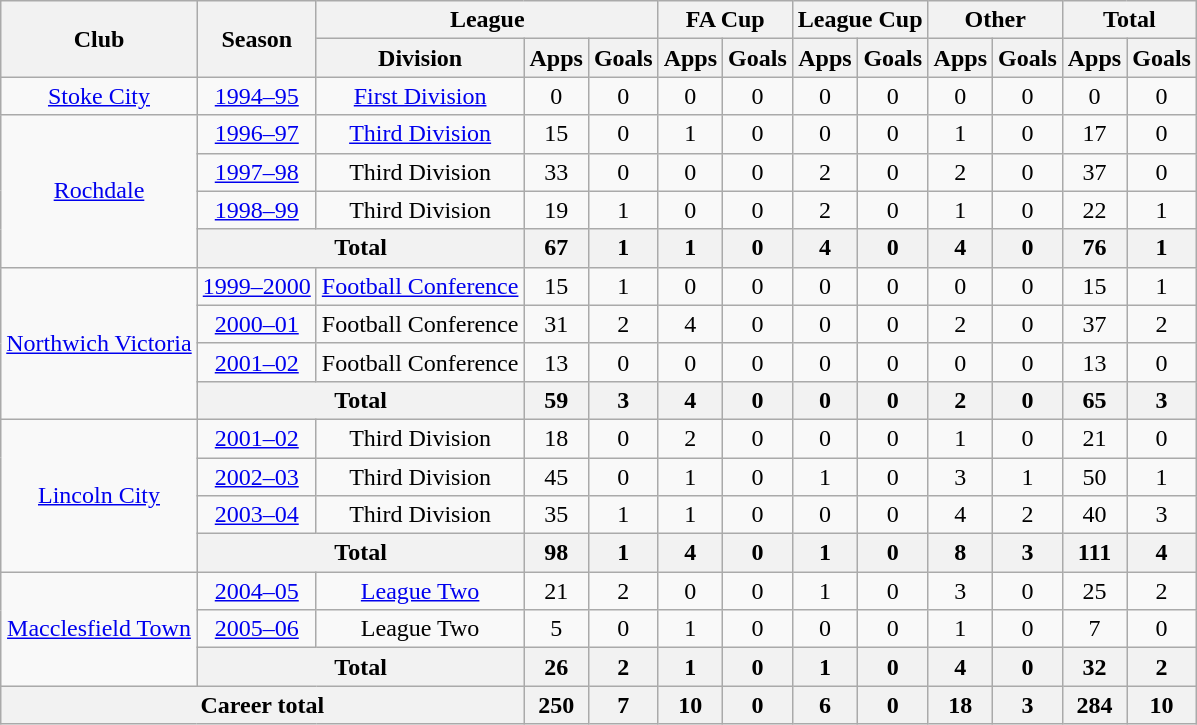<table class="wikitable" style="text-align: center;">
<tr>
<th rowspan="2">Club</th>
<th rowspan="2">Season</th>
<th colspan="3">League</th>
<th colspan="2">FA Cup</th>
<th colspan="2">League Cup</th>
<th colspan="2">Other</th>
<th colspan="2">Total</th>
</tr>
<tr>
<th>Division</th>
<th>Apps</th>
<th>Goals</th>
<th>Apps</th>
<th>Goals</th>
<th>Apps</th>
<th>Goals</th>
<th>Apps</th>
<th>Goals</th>
<th>Apps</th>
<th>Goals</th>
</tr>
<tr>
<td><a href='#'>Stoke City</a></td>
<td><a href='#'>1994–95</a></td>
<td><a href='#'>First Division</a></td>
<td>0</td>
<td>0</td>
<td>0</td>
<td>0</td>
<td>0</td>
<td>0</td>
<td>0</td>
<td>0</td>
<td>0</td>
<td>0</td>
</tr>
<tr>
<td rowspan=4><a href='#'>Rochdale</a></td>
<td><a href='#'>1996–97</a></td>
<td><a href='#'>Third Division</a></td>
<td>15</td>
<td>0</td>
<td>1</td>
<td>0</td>
<td>0</td>
<td>0</td>
<td>1</td>
<td>0</td>
<td>17</td>
<td>0</td>
</tr>
<tr>
<td><a href='#'>1997–98</a></td>
<td>Third Division</td>
<td>33</td>
<td>0</td>
<td>0</td>
<td>0</td>
<td>2</td>
<td>0</td>
<td>2</td>
<td>0</td>
<td>37</td>
<td>0</td>
</tr>
<tr>
<td><a href='#'>1998–99</a></td>
<td>Third Division</td>
<td>19</td>
<td>1</td>
<td>0</td>
<td>0</td>
<td>2</td>
<td>0</td>
<td>1</td>
<td>0</td>
<td>22</td>
<td>1</td>
</tr>
<tr>
<th colspan=2>Total</th>
<th>67</th>
<th>1</th>
<th>1</th>
<th>0</th>
<th>4</th>
<th>0</th>
<th>4</th>
<th>0</th>
<th>76</th>
<th>1</th>
</tr>
<tr>
<td rowspan=4><a href='#'>Northwich Victoria</a></td>
<td><a href='#'>1999–2000</a></td>
<td><a href='#'>Football Conference</a></td>
<td>15</td>
<td>1</td>
<td>0</td>
<td>0</td>
<td>0</td>
<td>0</td>
<td>0</td>
<td>0</td>
<td>15</td>
<td>1</td>
</tr>
<tr>
<td><a href='#'>2000–01</a></td>
<td>Football Conference</td>
<td>31</td>
<td>2</td>
<td>4</td>
<td>0</td>
<td>0</td>
<td>0</td>
<td>2</td>
<td>0</td>
<td>37</td>
<td>2</td>
</tr>
<tr>
<td><a href='#'>2001–02</a></td>
<td>Football Conference</td>
<td>13</td>
<td>0</td>
<td>0</td>
<td>0</td>
<td>0</td>
<td>0</td>
<td>0</td>
<td>0</td>
<td>13</td>
<td>0</td>
</tr>
<tr>
<th colspan=2>Total</th>
<th>59</th>
<th>3</th>
<th>4</th>
<th>0</th>
<th>0</th>
<th>0</th>
<th>2</th>
<th>0</th>
<th>65</th>
<th>3</th>
</tr>
<tr>
<td rowspan=4><a href='#'>Lincoln City</a></td>
<td><a href='#'>2001–02</a></td>
<td>Third Division</td>
<td>18</td>
<td>0</td>
<td>2</td>
<td>0</td>
<td>0</td>
<td>0</td>
<td>1</td>
<td>0</td>
<td>21</td>
<td>0</td>
</tr>
<tr>
<td><a href='#'>2002–03</a></td>
<td>Third Division</td>
<td>45</td>
<td>0</td>
<td>1</td>
<td>0</td>
<td>1</td>
<td>0</td>
<td>3</td>
<td>1</td>
<td>50</td>
<td>1</td>
</tr>
<tr>
<td><a href='#'>2003–04</a></td>
<td>Third Division</td>
<td>35</td>
<td>1</td>
<td>1</td>
<td>0</td>
<td>0</td>
<td>0</td>
<td>4</td>
<td>2</td>
<td>40</td>
<td>3</td>
</tr>
<tr>
<th colspan=2>Total</th>
<th>98</th>
<th>1</th>
<th>4</th>
<th>0</th>
<th>1</th>
<th>0</th>
<th>8</th>
<th>3</th>
<th>111</th>
<th>4</th>
</tr>
<tr>
<td rowspan=3><a href='#'>Macclesfield Town</a></td>
<td><a href='#'>2004–05</a></td>
<td><a href='#'>League Two</a></td>
<td>21</td>
<td>2</td>
<td>0</td>
<td>0</td>
<td>1</td>
<td>0</td>
<td>3</td>
<td>0</td>
<td>25</td>
<td>2</td>
</tr>
<tr>
<td><a href='#'>2005–06</a></td>
<td>League Two</td>
<td>5</td>
<td>0</td>
<td>1</td>
<td>0</td>
<td>0</td>
<td>0</td>
<td>1</td>
<td>0</td>
<td>7</td>
<td>0</td>
</tr>
<tr>
<th colspan=2>Total</th>
<th>26</th>
<th>2</th>
<th>1</th>
<th>0</th>
<th>1</th>
<th>0</th>
<th>4</th>
<th>0</th>
<th>32</th>
<th>2</th>
</tr>
<tr>
<th colspan="3">Career total</th>
<th>250</th>
<th>7</th>
<th>10</th>
<th>0</th>
<th>6</th>
<th>0</th>
<th>18</th>
<th>3</th>
<th>284</th>
<th>10</th>
</tr>
</table>
